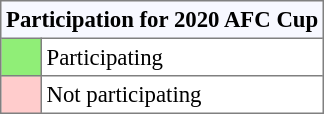<table cellpadding=3 cellspacing=0 border=1 style="font-size:95%; border:gray solid 1px; border-collapse:collapse">
<tr>
<th bgcolor=#f7f8ff colspan=2>Participation for 2020 AFC Cup</th>
</tr>
<tr>
<td bgcolor=#90ee77 width=20></td>
<td>Participating</td>
</tr>
<tr>
<td bgcolor=#ffcccc width=20></td>
<td>Not participating</td>
</tr>
</table>
